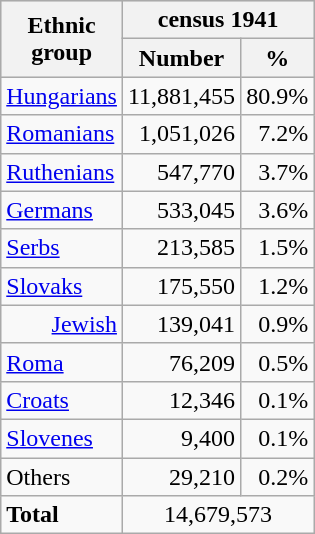<table class="wikitable" style="text-align: right;">
<tr bgcolor="#e0e0e0">
<th rowspan="2">Ethnic<br>group</th>
<th colspan="2">census 1941</th>
</tr>
<tr bgcolor="#e0e0e0">
<th>Number</th>
<th>%</th>
</tr>
<tr>
<td align="left"><a href='#'>Hungarians</a></td>
<td>11,881,455</td>
<td>80.9%</td>
</tr>
<tr>
<td align="left"><a href='#'>Romanians</a></td>
<td>1,051,026</td>
<td>7.2%</td>
</tr>
<tr>
<td align="left"><a href='#'>Ruthenians</a></td>
<td>547,770</td>
<td>3.7%</td>
</tr>
<tr>
<td align="left"><a href='#'>Germans</a></td>
<td>533,045</td>
<td>3.6%</td>
</tr>
<tr>
<td align="left"><a href='#'>Serbs</a></td>
<td>213,585</td>
<td>1.5%</td>
</tr>
<tr>
<td align="left"><a href='#'>Slovaks</a></td>
<td>175,550</td>
<td>1.2%</td>
</tr>
<tr>
<td><a href='#'>Jewish</a></td>
<td>139,041</td>
<td>0.9%</td>
</tr>
<tr>
<td align="left"><a href='#'>Roma</a></td>
<td>76,209</td>
<td>0.5%</td>
</tr>
<tr>
<td align="left"><a href='#'>Croats</a></td>
<td>12,346</td>
<td>0.1%</td>
</tr>
<tr>
<td align="left"><a href='#'>Slovenes</a></td>
<td>9,400</td>
<td>0.1%</td>
</tr>
<tr>
<td align="left">Others</td>
<td>29,210</td>
<td>0.2%</td>
</tr>
<tr>
<td align="left"><strong>Total</strong></td>
<td colspan="2" align="center">14,679,573</td>
</tr>
</table>
